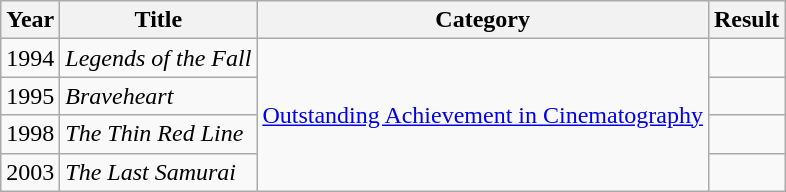<table class="wikitable">
<tr>
<th>Year</th>
<th>Title</th>
<th>Category</th>
<th>Result</th>
</tr>
<tr>
<td>1994</td>
<td><em>Legends of the Fall</em></td>
<td rowspan=4><a href='#'>Outstanding Achievement in Cinematography</a></td>
<td></td>
</tr>
<tr>
<td>1995</td>
<td><em>Braveheart</em></td>
<td></td>
</tr>
<tr>
<td>1998</td>
<td><em>The Thin Red Line</em></td>
<td></td>
</tr>
<tr>
<td>2003</td>
<td><em>The Last Samurai</em></td>
<td></td>
</tr>
</table>
